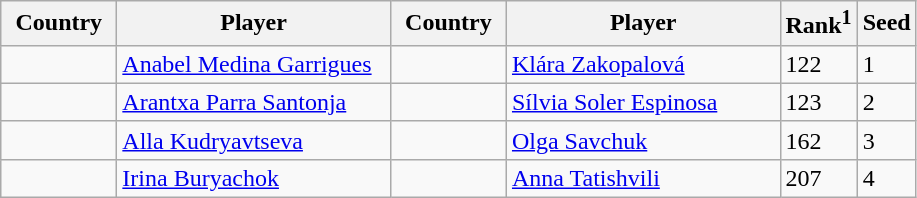<table class="sortable wikitable">
<tr>
<th width="70">Country</th>
<th width="175">Player</th>
<th width="70">Country</th>
<th width="175">Player</th>
<th>Rank<sup>1</sup></th>
<th>Seed</th>
</tr>
<tr>
<td></td>
<td><a href='#'>Anabel Medina Garrigues</a></td>
<td></td>
<td><a href='#'>Klára Zakopalová</a></td>
<td>122</td>
<td>1</td>
</tr>
<tr>
<td></td>
<td><a href='#'>Arantxa Parra Santonja</a></td>
<td></td>
<td><a href='#'>Sílvia Soler Espinosa</a></td>
<td>123</td>
<td>2</td>
</tr>
<tr>
<td></td>
<td><a href='#'>Alla Kudryavtseva</a></td>
<td></td>
<td><a href='#'>Olga Savchuk</a></td>
<td>162</td>
<td>3</td>
</tr>
<tr>
<td></td>
<td><a href='#'>Irina Buryachok</a></td>
<td></td>
<td><a href='#'>Anna Tatishvili</a></td>
<td>207</td>
<td>4</td>
</tr>
</table>
